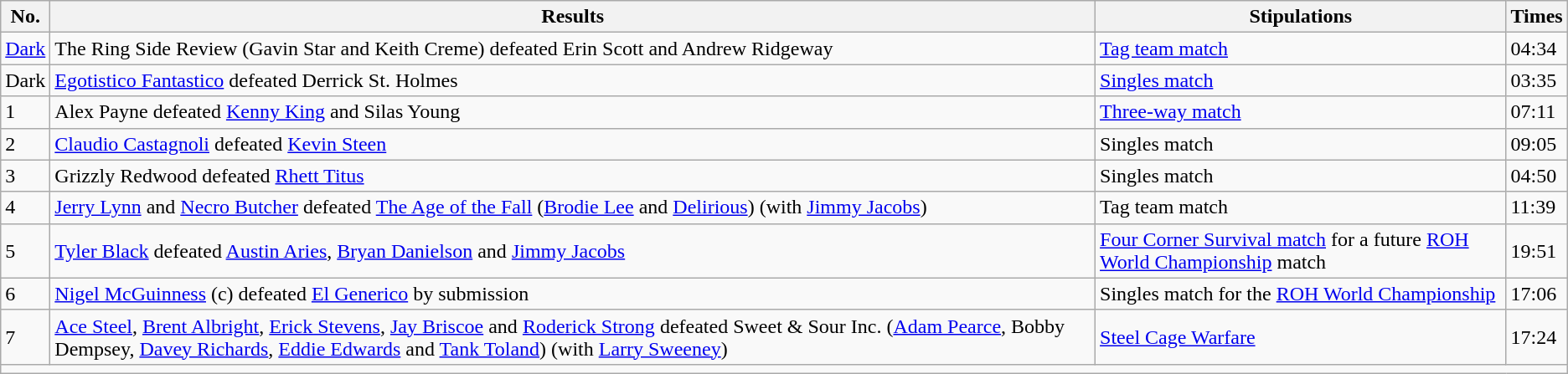<table class="wikitable">
<tr>
<th><strong>No.</strong></th>
<th><strong>Results</strong></th>
<th><strong>Stipulations</strong></th>
<th><strong>Times</strong></th>
</tr>
<tr>
<td><a href='#'>Dark</a></td>
<td>The Ring Side Review (Gavin Star and Keith Creme) defeated Erin Scott and Andrew Ridgeway</td>
<td><a href='#'>Tag team match</a></td>
<td>04:34</td>
</tr>
<tr>
<td>Dark</td>
<td><a href='#'>Egotistico Fantastico</a> defeated Derrick St. Holmes</td>
<td><a href='#'>Singles match</a></td>
<td>03:35</td>
</tr>
<tr>
<td>1</td>
<td>Alex Payne defeated <a href='#'>Kenny King</a> and Silas Young</td>
<td><a href='#'>Three-way match</a></td>
<td>07:11</td>
</tr>
<tr>
<td>2</td>
<td><a href='#'>Claudio Castagnoli</a> defeated <a href='#'>Kevin Steen</a></td>
<td>Singles match</td>
<td>09:05</td>
</tr>
<tr>
<td>3</td>
<td>Grizzly Redwood defeated <a href='#'>Rhett Titus</a></td>
<td>Singles match</td>
<td>04:50</td>
</tr>
<tr>
<td>4</td>
<td><a href='#'>Jerry Lynn</a> and <a href='#'>Necro Butcher</a> defeated <a href='#'>The Age of the Fall</a> (<a href='#'>Brodie Lee</a> and <a href='#'>Delirious</a>) (with <a href='#'>Jimmy Jacobs</a>)</td>
<td>Tag team match</td>
<td>11:39</td>
</tr>
<tr>
<td>5</td>
<td><a href='#'>Tyler Black</a> defeated <a href='#'>Austin Aries</a>, <a href='#'>Bryan Danielson</a> and <a href='#'>Jimmy Jacobs</a></td>
<td><a href='#'>Four Corner Survival match</a> for a future <a href='#'>ROH World Championship</a> match</td>
<td>19:51</td>
</tr>
<tr>
<td>6</td>
<td><a href='#'>Nigel McGuinness</a> (c) defeated <a href='#'>El Generico</a> by submission</td>
<td>Singles match for the <a href='#'>ROH World Championship</a></td>
<td>17:06</td>
</tr>
<tr>
<td>7</td>
<td><a href='#'>Ace Steel</a>, <a href='#'>Brent Albright</a>, <a href='#'>Erick Stevens</a>, <a href='#'>Jay Briscoe</a> and <a href='#'>Roderick Strong</a>  defeated Sweet & Sour Inc. (<a href='#'>Adam Pearce</a>, Bobby Dempsey, <a href='#'>Davey Richards</a>, <a href='#'>Eddie Edwards</a> and <a href='#'>Tank Toland</a>) (with <a href='#'>Larry Sweeney</a>)</td>
<td><a href='#'>Steel Cage Warfare</a></td>
<td>17:24</td>
</tr>
<tr>
<td colspan="4"></td>
</tr>
</table>
